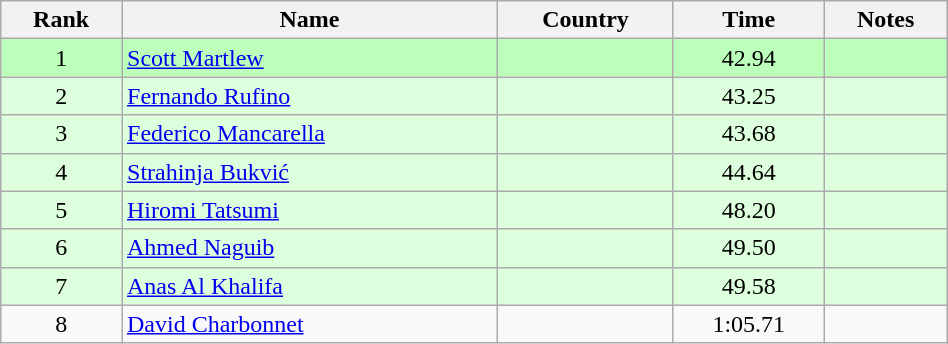<table class="wikitable" style="text-align:center;width: 50%">
<tr>
<th>Rank</th>
<th>Name</th>
<th>Country</th>
<th>Time</th>
<th>Notes</th>
</tr>
<tr bgcolor=bbffbb>
<td>1</td>
<td align="left"><a href='#'>Scott Martlew</a></td>
<td align="left"></td>
<td>42.94</td>
<td></td>
</tr>
<tr bgcolor=ddffdd>
<td>2</td>
<td align="left"><a href='#'>Fernando Rufino</a></td>
<td align="left"></td>
<td>43.25</td>
<td></td>
</tr>
<tr bgcolor=ddffdd>
<td>3</td>
<td align="left"><a href='#'>Federico Mancarella</a></td>
<td align="left"></td>
<td>43.68</td>
<td></td>
</tr>
<tr bgcolor=ddffdd>
<td>4</td>
<td align="left"><a href='#'>Strahinja Bukvić</a></td>
<td align="left"></td>
<td>44.64</td>
<td></td>
</tr>
<tr bgcolor=ddffdd>
<td>5</td>
<td align="left"><a href='#'>Hiromi Tatsumi</a></td>
<td align="left"></td>
<td>48.20</td>
<td></td>
</tr>
<tr bgcolor=ddffdd>
<td>6</td>
<td align="left"><a href='#'>Ahmed Naguib</a></td>
<td align="left"></td>
<td>49.50</td>
<td></td>
</tr>
<tr bgcolor=ddffdd>
<td>7</td>
<td align="left"><a href='#'>Anas Al Khalifa</a></td>
<td align="left"></td>
<td>49.58</td>
<td></td>
</tr>
<tr>
<td>8</td>
<td align="left"><a href='#'>David Charbonnet</a></td>
<td align="left"></td>
<td>1:05.71</td>
<td></td>
</tr>
</table>
